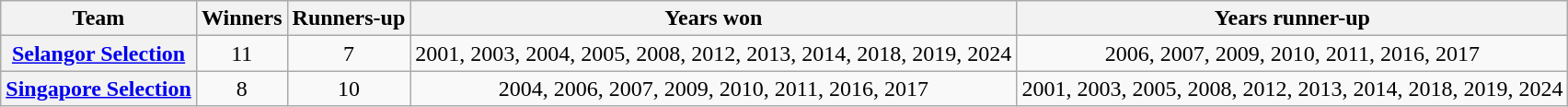<table class="wikitable plainrowheaders sortable">
<tr>
<th scope=col>Team</th>
<th scope=col>Winners</th>
<th scope=col>Runners-up</th>
<th scope=col class="unsortable">Years won</th>
<th scope=col class="unsortable">Years runner-up</th>
</tr>
<tr>
<th scope=row> <a href='#'>Selangor Selection</a></th>
<td align=center>11</td>
<td align=center>7</td>
<td align=center>2001, 2003, 2004, 2005, 2008, 2012, 2013, 2014, 2018, 2019, 2024</td>
<td align=center>2006, 2007, 2009, 2010, 2011, 2016, 2017</td>
</tr>
<tr>
<th scope=row> <a href='#'>Singapore Selection</a></th>
<td align=center>8</td>
<td align=center>10</td>
<td align=center>2004, 2006, 2007, 2009, 2010, 2011, 2016, 2017</td>
<td align=center>2001, 2003, 2005, 2008, 2012, 2013, 2014, 2018, 2019, 2024</td>
</tr>
</table>
